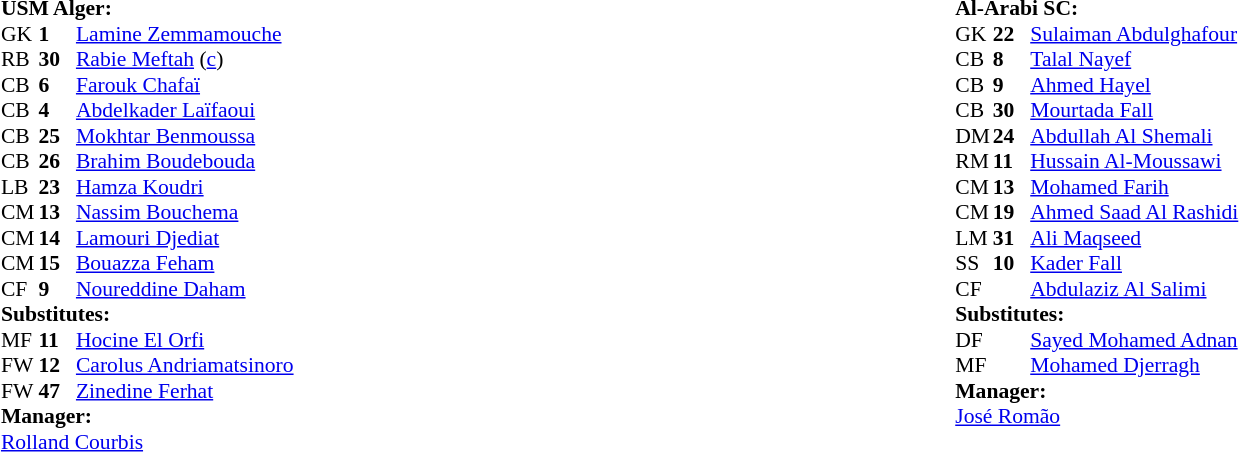<table width="100%">
<tr>
<td valign="top" width="50%"><br><table style="font-size: 90%" cellspacing="0" cellpadding="0" align=center>
<tr>
<td colspan="4"><strong>USM Alger:</strong></td>
</tr>
<tr>
<th width=25></th>
<th width=25></th>
</tr>
<tr>
<td>GK</td>
<td><strong>1</strong></td>
<td> <a href='#'>Lamine Zemmamouche</a></td>
</tr>
<tr>
<td>RB</td>
<td><strong>30</strong></td>
<td> <a href='#'>Rabie Meftah</a> (<a href='#'>c</a>)</td>
<td></td>
<td></td>
<td></td>
</tr>
<tr>
<td>CB</td>
<td><strong>6</strong></td>
<td> <a href='#'>Farouk Chafaï</a></td>
</tr>
<tr>
<td>CB</td>
<td><strong>4</strong></td>
<td> <a href='#'>Abdelkader Laïfaoui</a></td>
</tr>
<tr>
<td>CB</td>
<td><strong>25</strong></td>
<td> <a href='#'>Mokhtar Benmoussa</a></td>
</tr>
<tr>
<td>CB</td>
<td><strong>26</strong></td>
<td> <a href='#'>Brahim Boudebouda</a></td>
<td></td>
<td></td>
<td></td>
</tr>
<tr>
<td>LB</td>
<td><strong>23</strong></td>
<td> <a href='#'>Hamza Koudri</a></td>
<td></td>
<td></td>
<td></td>
</tr>
<tr>
<td>CM</td>
<td><strong>13</strong></td>
<td> <a href='#'>Nassim Bouchema</a></td>
<td></td>
<td></td>
<td></td>
</tr>
<tr>
<td>CM</td>
<td><strong>14</strong></td>
<td> <a href='#'>Lamouri Djediat</a></td>
<td></td>
<td></td>
</tr>
<tr>
<td>CM</td>
<td><strong>15</strong></td>
<td> <a href='#'>Bouazza Feham</a></td>
<td></td>
<td></td>
</tr>
<tr>
<td>CF</td>
<td><strong>9</strong></td>
<td> <a href='#'>Noureddine Daham</a></td>
<td></td>
<td></td>
</tr>
<tr>
<td colspan=3><strong>Substitutes:</strong></td>
</tr>
<tr>
<td>MF</td>
<td><strong>11</strong></td>
<td> <a href='#'>Hocine El Orfi</a></td>
<td></td>
<td></td>
</tr>
<tr>
<td>FW</td>
<td><strong>12</strong></td>
<td> <a href='#'>Carolus Andriamatsinoro</a></td>
<td></td>
<td></td>
</tr>
<tr>
<td>FW</td>
<td><strong>47</strong></td>
<td> <a href='#'>Zinedine Ferhat</a></td>
<td></td>
<td></td>
<td></td>
</tr>
<tr>
<td colspan=3><strong>Manager:</strong></td>
</tr>
<tr>
<td colspan=4> <a href='#'>Rolland Courbis</a></td>
</tr>
</table>
</td>
<td valign="top"></td>
<td valign="top" width="50%"><br><table style="font-size: 90%" cellspacing="0" cellpadding="0" align=center>
<tr>
<td colspan="4"><strong>Al-Arabi SC:</strong></td>
</tr>
<tr>
<th width=25></th>
<th width=25></th>
</tr>
<tr>
<td>GK</td>
<td><strong>22</strong></td>
<td> <a href='#'>Sulaiman Abdulghafour</a></td>
</tr>
<tr>
<td>CB</td>
<td><strong>8</strong></td>
<td> <a href='#'>Talal Nayef</a></td>
</tr>
<tr>
<td>CB</td>
<td><strong>9</strong></td>
<td> <a href='#'>Ahmed Hayel</a></td>
</tr>
<tr>
<td>CB</td>
<td><strong>30</strong></td>
<td> <a href='#'>Mourtada Fall</a></td>
</tr>
<tr>
<td>DM</td>
<td><strong>24</strong></td>
<td> <a href='#'>Abdullah Al Shemali</a></td>
</tr>
<tr>
<td>RM</td>
<td><strong>11</strong></td>
<td> <a href='#'>Hussain Al-Moussawi</a></td>
</tr>
<tr>
<td>CM</td>
<td><strong>13</strong></td>
<td> <a href='#'>Mohamed Farih</a></td>
</tr>
<tr>
<td>CM</td>
<td><strong>19</strong></td>
<td> <a href='#'>Ahmed Saad Al Rashidi</a></td>
<td></td>
<td></td>
<td></td>
</tr>
<tr>
<td>LM</td>
<td><strong>31</strong></td>
<td> <a href='#'>Ali Maqseed</a></td>
</tr>
<tr>
<td>SS</td>
<td><strong>10</strong></td>
<td> <a href='#'>Kader Fall</a></td>
<td></td>
<td></td>
</tr>
<tr>
<td>CF</td>
<td><strong></strong></td>
<td> <a href='#'>Abdulaziz Al Salimi</a></td>
<td></td>
<td></td>
</tr>
<tr>
<td colspan=3><strong>Substitutes:</strong></td>
</tr>
<tr>
<td>DF</td>
<td><strong></strong></td>
<td> <a href='#'>Sayed Mohamed Adnan</a></td>
<td></td>
<td></td>
</tr>
<tr>
<td>MF</td>
<td><strong></strong></td>
<td> <a href='#'>Mohamed Djerragh</a></td>
<td></td>
<td></td>
</tr>
<tr>
<td colspan=3><strong>Manager:</strong></td>
</tr>
<tr>
<td colspan=4> <a href='#'>José Romão</a></td>
</tr>
</table>
</td>
</tr>
</table>
